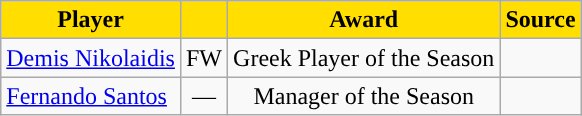<table class="wikitable">
<tr>
<th style="background:#FFDE00">Player</th>
<th style="background:#FFDE00"></th>
<th style="background:#FFDE00">Award</th>
<th style="background:#FFDE00">Source</th>
</tr>
<tr>
<td> <a href='#'>Demis Nikolaidis</a></td>
<td align="center">FW</td>
<td align="center">Greek Player of the Season</td>
<td align="center"></td>
</tr>
<tr>
<td> <a href='#'>Fernando Santos</a></td>
<td align="center">—</td>
<td align="center">Manager of the Season</td>
<td align="center"></td>
</tr>
</table>
